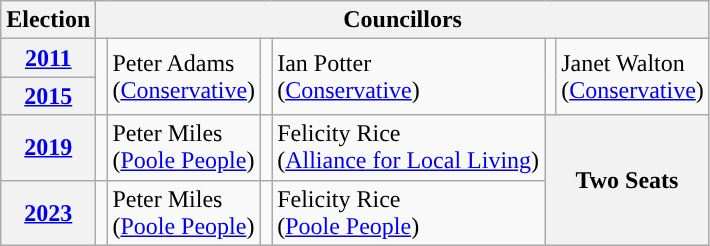<table class="wikitable">
<tr>
<th>Election</th>
<th colspan="6">Councillors</th>
</tr>
<tr>
<th><a href='#'>2011</a></th>
<td rowspan="2" style="background-color: "></td>
<td rowspan="2">Peter Adams<br>(<a href='#'>Conservative</a>)</td>
<td rowspan="2" style="background-color: "></td>
<td rowspan="2">Ian Potter<br>(<a href='#'>Conservative</a>)</td>
<td rowspan="2" style="background-color: "></td>
<td rowspan="2">Janet Walton<br>(<a href='#'>Conservative</a>)</td>
</tr>
<tr>
<th><a href='#'>2015</a></th>
</tr>
<tr>
<th><a href='#'>2019</a></th>
<td style="background-color: "></td>
<td>Peter Miles<br>(<a href='#'>Poole People</a>)</td>
<td style="background-color: "></td>
<td>Felicity Rice<br>(<a href='#'>Alliance for Local Living</a>)</td>
<th colspan="2" rowspan="2">Two Seats</th>
</tr>
<tr>
<th><a href='#'>2023</a></th>
<td style="background-color: "></td>
<td>Peter Miles<br>(<a href='#'>Poole People</a>)</td>
<td style="background-color: "></td>
<td>Felicity Rice<br>(<a href='#'>Poole People</a>)</td>
</tr>
</table>
